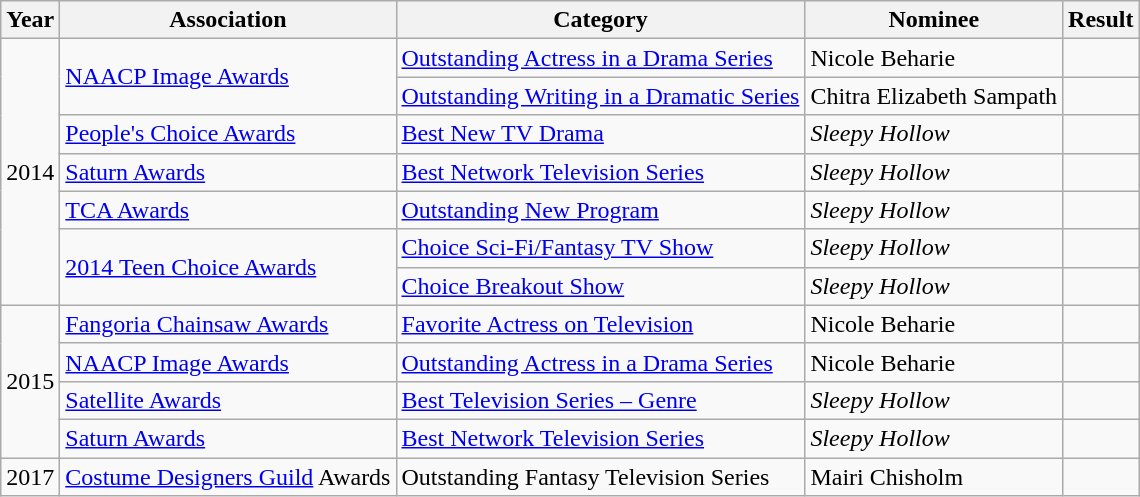<table class="wikitable sortable">
<tr>
<th>Year</th>
<th>Association</th>
<th>Category</th>
<th>Nominee</th>
<th>Result</th>
</tr>
<tr>
<td rowspan="7">2014</td>
<td rowspan="2"><a href='#'>NAACP Image Awards</a></td>
<td><a href='#'>Outstanding Actress in a Drama Series</a></td>
<td>Nicole Beharie</td>
<td></td>
</tr>
<tr>
<td><a href='#'>Outstanding Writing in a Dramatic Series</a></td>
<td>Chitra Elizabeth Sampath</td>
<td></td>
</tr>
<tr>
<td><a href='#'>People's Choice Awards</a></td>
<td><a href='#'>Best New TV Drama</a></td>
<td><em>Sleepy Hollow</em></td>
<td></td>
</tr>
<tr>
<td><a href='#'>Saturn Awards</a></td>
<td><a href='#'>Best Network Television Series</a></td>
<td><em>Sleepy Hollow</em></td>
<td></td>
</tr>
<tr>
<td><a href='#'>TCA Awards</a></td>
<td><a href='#'>Outstanding New Program</a></td>
<td><em>Sleepy Hollow</em></td>
<td></td>
</tr>
<tr>
<td rowspan="2"><a href='#'>2014 Teen Choice Awards</a></td>
<td><a href='#'>Choice Sci-Fi/Fantasy TV Show</a></td>
<td><em>Sleepy Hollow</em></td>
<td></td>
</tr>
<tr>
<td><a href='#'>Choice Breakout Show</a></td>
<td><em>Sleepy Hollow</em></td>
<td></td>
</tr>
<tr>
<td rowspan="4">2015</td>
<td><a href='#'>Fangoria Chainsaw Awards</a></td>
<td><a href='#'>Favorite Actress on Television</a></td>
<td>Nicole Beharie</td>
<td></td>
</tr>
<tr>
<td><a href='#'>NAACP Image Awards</a></td>
<td><a href='#'>Outstanding Actress in a Drama Series</a></td>
<td>Nicole Beharie</td>
<td></td>
</tr>
<tr>
<td><a href='#'>Satellite Awards</a></td>
<td><a href='#'>Best Television Series – Genre</a></td>
<td><em>Sleepy Hollow</em></td>
<td></td>
</tr>
<tr>
<td><a href='#'>Saturn Awards</a></td>
<td><a href='#'>Best Network Television Series</a></td>
<td><em>Sleepy Hollow</em></td>
<td></td>
</tr>
<tr>
<td>2017</td>
<td><a href='#'>Costume Designers Guild</a> Awards</td>
<td>Outstanding Fantasy Television Series</td>
<td>Mairi Chisholm</td>
<td></td>
</tr>
</table>
